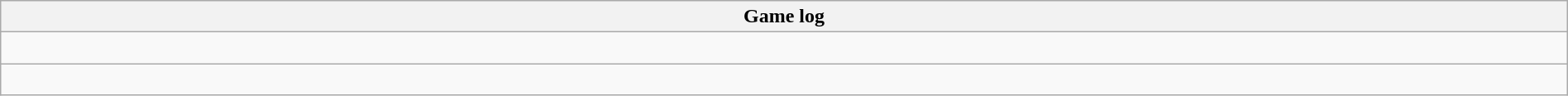<table class="wikitable collapsible collapsed" width="100%">
<tr>
<th>Game log</th>
</tr>
<tr>
<td><br></td>
</tr>
<tr>
<td><br></td>
</tr>
</table>
